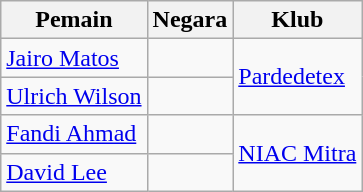<table class="wikitable">
<tr>
<th>Pemain</th>
<th>Negara</th>
<th>Klub</th>
</tr>
<tr>
<td><a href='#'>Jairo Matos</a></td>
<td></td>
<td rowspan="2"><a href='#'>Pardedetex</a></td>
</tr>
<tr>
<td><a href='#'>Ulrich Wilson</a></td>
<td></td>
</tr>
<tr>
<td><a href='#'>Fandi Ahmad</a></td>
<td></td>
<td rowspan="2"><a href='#'>NIAC Mitra</a></td>
</tr>
<tr>
<td><a href='#'>David Lee</a></td>
<td></td>
</tr>
</table>
